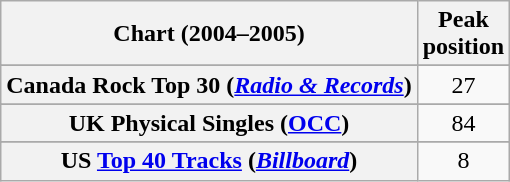<table class="wikitable sortable plainrowheaders" style="text-align:center">
<tr>
<th>Chart (2004–2005)</th>
<th>Peak<br>position</th>
</tr>
<tr>
</tr>
<tr>
<th scope="row">Canada Rock Top 30 (<em><a href='#'>Radio & Records</a></em>)</th>
<td>27</td>
</tr>
<tr>
</tr>
<tr>
<th scope="row">UK Physical Singles (<a href='#'>OCC</a>)</th>
<td>84</td>
</tr>
<tr>
</tr>
<tr>
</tr>
<tr>
</tr>
<tr>
</tr>
<tr>
</tr>
<tr>
<th scope="row">US <a href='#'>Top 40 Tracks</a> (<em><a href='#'>Billboard</a></em>)</th>
<td>8</td>
</tr>
</table>
